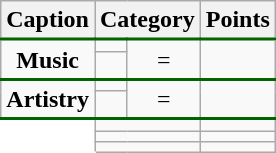<table class="wikitable" style="text-align: center;">
<tr>
<th>Caption</th>
<th colspan="2">Category</th>
<th>Points</th>
</tr>
<tr style="border-top:2px solid DarkGreen; height:0px;">
<td rowspan="2"><strong>Music</strong></td>
<td></td>
<td rowspan="2">=</td>
<td rowspan="2"></td>
</tr>
<tr>
<td></td>
</tr>
<tr style="border-top:2px solid DarkGreen; height:0px;">
<td rowspan="2"><strong>Artistry</strong></td>
<td></td>
<td rowspan="2">=</td>
<td rowspan="2"></td>
</tr>
<tr>
<td></td>
</tr>
<tr style="border-top:2px solid DarkGreen; height:0px;">
<td rowspan="3" style="background: white; border-left: 1px solid white; border-bottom: 1px solid white;"></td>
<td colspan="2"></td>
<td></td>
</tr>
<tr>
<td colspan="2"></td>
<td></td>
</tr>
<tr>
<td colspan="2"><strong></strong></td>
<td><strong></strong></td>
</tr>
</table>
